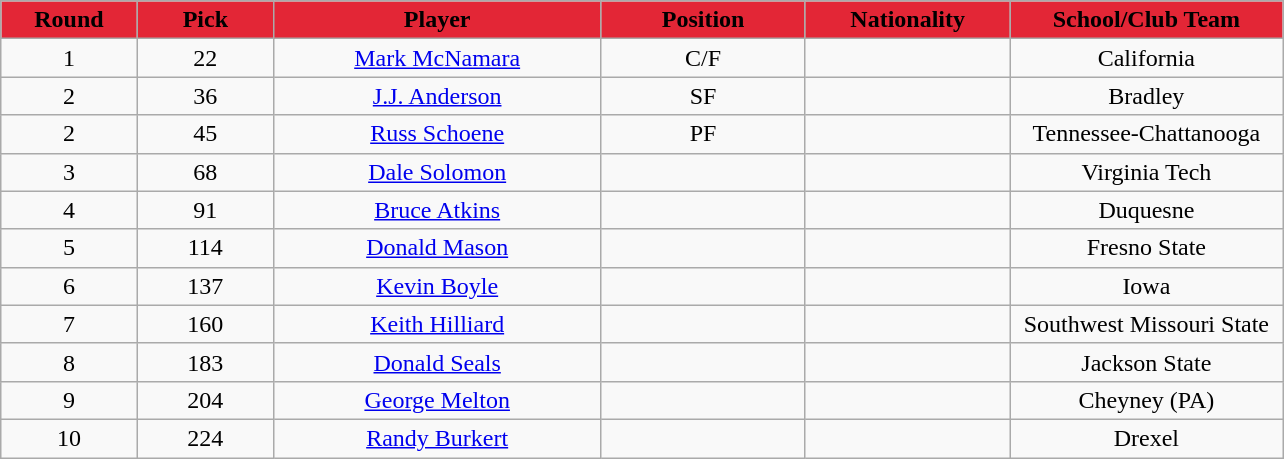<table class="wikitable sortable sortable">
<tr>
<th style="background:#E32636;" width="10%">Round</th>
<th style="background:#E32636;" width="10%">Pick</th>
<th style="background:#E32636;" width="24%">Player</th>
<th style="background:#E32636;" width="15%">Position</th>
<th style="background:#E32636;" width="15%">Nationality</th>
<th style="background:#E32636;" width="20%">School/Club Team</th>
</tr>
<tr style="text-align: center">
<td>1</td>
<td>22</td>
<td><a href='#'>Mark McNamara</a></td>
<td>C/F</td>
<td></td>
<td>California</td>
</tr>
<tr style="text-align: center">
<td>2</td>
<td>36</td>
<td><a href='#'>J.J. Anderson</a></td>
<td>SF</td>
<td></td>
<td>Bradley</td>
</tr>
<tr style="text-align: center">
<td>2</td>
<td>45</td>
<td><a href='#'>Russ Schoene</a></td>
<td>PF</td>
<td></td>
<td>Tennessee-Chattanooga</td>
</tr>
<tr style="text-align: center">
<td>3</td>
<td>68</td>
<td><a href='#'>Dale Solomon</a></td>
<td></td>
<td></td>
<td>Virginia Tech</td>
</tr>
<tr style="text-align: center">
<td>4</td>
<td>91</td>
<td><a href='#'>Bruce Atkins</a></td>
<td></td>
<td></td>
<td>Duquesne</td>
</tr>
<tr style="text-align: center">
<td>5</td>
<td>114</td>
<td><a href='#'>Donald Mason</a></td>
<td></td>
<td></td>
<td>Fresno State</td>
</tr>
<tr style="text-align: center">
<td>6</td>
<td>137</td>
<td><a href='#'>Kevin Boyle</a></td>
<td></td>
<td></td>
<td>Iowa</td>
</tr>
<tr style="text-align: center">
<td>7</td>
<td>160</td>
<td><a href='#'>Keith Hilliard</a></td>
<td></td>
<td></td>
<td>Southwest Missouri State</td>
</tr>
<tr style="text-align: center">
<td>8</td>
<td>183</td>
<td><a href='#'>Donald Seals</a></td>
<td></td>
<td></td>
<td>Jackson State</td>
</tr>
<tr style="text-align: center">
<td>9</td>
<td>204</td>
<td><a href='#'>George Melton</a></td>
<td></td>
<td></td>
<td>Cheyney (PA)</td>
</tr>
<tr style="text-align: center">
<td>10</td>
<td>224</td>
<td><a href='#'>Randy Burkert</a></td>
<td></td>
<td></td>
<td>Drexel</td>
</tr>
</table>
